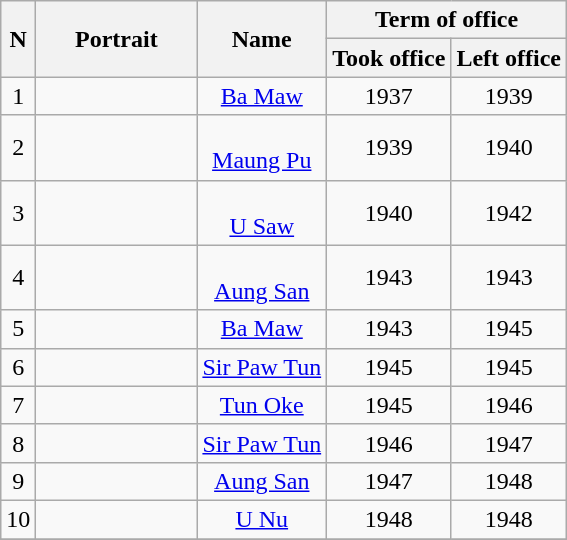<table class="wikitable" style="text-align:center">
<tr>
<th rowspan="2">N</th>
<th rowspan="2" width="100px">Portrait</th>
<th rowspan="2">Name<br></th>
<th colspan="2">Term of office</th>
</tr>
<tr>
<th>Took office</th>
<th>Left office</th>
</tr>
<tr>
<td>1</td>
<td></td>
<td><a href='#'>Ba Maw</a><br></td>
<td>1937</td>
<td>1939</td>
</tr>
<tr>
<td>2</td>
<td></td>
<td><br><a href='#'>Maung Pu</a></td>
<td>1939</td>
<td>1940</td>
</tr>
<tr>
<td>3</td>
<td></td>
<td><br><a href='#'>U Saw</a></td>
<td>1940</td>
<td>1942</td>
</tr>
<tr>
<td>4</td>
<td></td>
<td><br><a href='#'>Aung San</a></td>
<td>1943</td>
<td>1943</td>
</tr>
<tr>
<td>5</td>
<td></td>
<td><a href='#'>Ba Maw</a></td>
<td>1943</td>
<td>1945</td>
</tr>
<tr>
<td>6</td>
<td></td>
<td><a href='#'>Sir Paw Tun</a></td>
<td>1945</td>
<td>1945</td>
</tr>
<tr>
<td>7</td>
<td></td>
<td><a href='#'>Tun Oke</a></td>
<td>1945</td>
<td>1946</td>
</tr>
<tr>
<td>8</td>
<td></td>
<td><a href='#'>Sir Paw Tun</a></td>
<td>1946</td>
<td>1947</td>
</tr>
<tr>
<td>9</td>
<td></td>
<td><a href='#'>Aung San</a></td>
<td>1947</td>
<td>1948</td>
</tr>
<tr>
<td>10</td>
<td></td>
<td><a href='#'>U Nu</a></td>
<td>1948</td>
<td>1948</td>
</tr>
<tr>
</tr>
</table>
